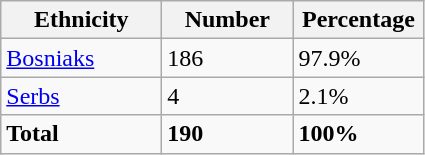<table class="wikitable">
<tr>
<th width="100px">Ethnicity</th>
<th width="80px">Number</th>
<th width="80px">Percentage</th>
</tr>
<tr>
<td><a href='#'>Bosniaks</a></td>
<td>186</td>
<td>97.9%</td>
</tr>
<tr>
<td><a href='#'>Serbs</a></td>
<td>4</td>
<td>2.1%</td>
</tr>
<tr>
<td><strong>Total</strong></td>
<td><strong>190</strong></td>
<td><strong>100%</strong></td>
</tr>
</table>
